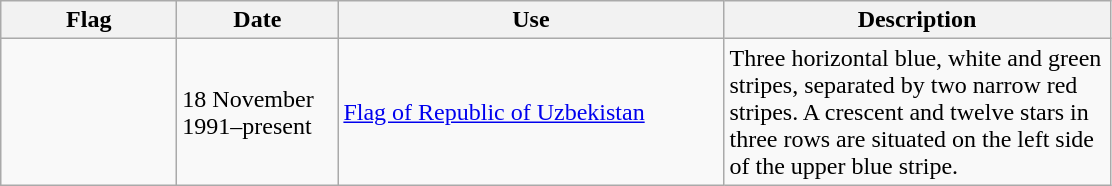<table class="wikitable">
<tr>
<th width="110">Flag</th>
<th width="100">Date</th>
<th width="250">Use</th>
<th width="250">Description</th>
</tr>
<tr>
<td></td>
<td>18 November 1991–present</td>
<td><a href='#'>Flag of Republic of Uzbekistan</a></td>
<td>Three horizontal blue, white and green stripes, separated by two narrow red stripes. A crescent and twelve stars in three rows are situated on the left side of the upper blue stripe.</td>
</tr>
</table>
